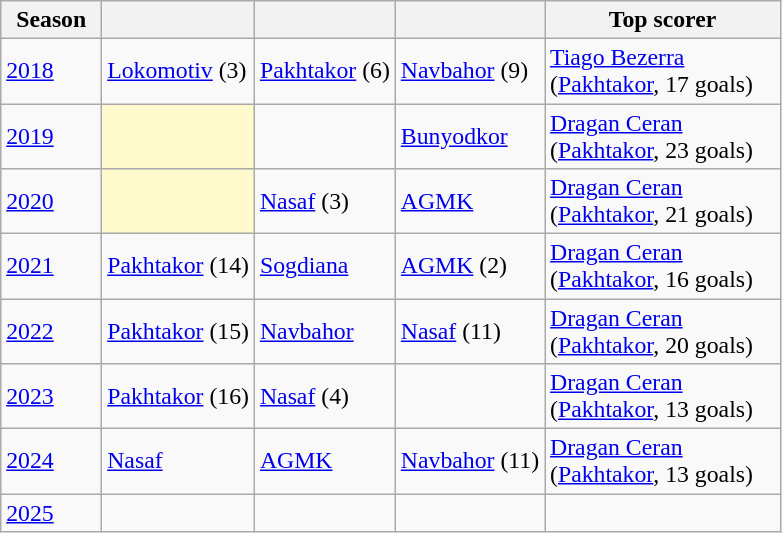<table class="wikitable" style="font-size:99%;">
<tr>
<th width=60>Season</th>
<th></th>
<th></th>
<th></th>
<th width=150>Top scorer</th>
</tr>
<tr>
<td><a href='#'>2018</a></td>
<td><a href='#'>Lokomotiv</a> (3)</td>
<td><a href='#'>Pakhtakor</a> (6)</td>
<td><a href='#'>Navbahor</a> (9)</td>
<td> <a href='#'>Tiago Bezerra</a> (<a href='#'>Pakhtakor</a>, 17 goals)</td>
</tr>
<tr>
<td><a href='#'>2019</a></td>
<td style="background-color:#FFFACD"></td>
<td></td>
<td><a href='#'>Bunyodkor</a></td>
<td> <a href='#'>Dragan Ceran</a> (<a href='#'>Pakhtakor</a>, 23 goals)</td>
</tr>
<tr>
<td><a href='#'>2020</a></td>
<td style="background-color:#FFFACD"></td>
<td><a href='#'>Nasaf</a> (3)</td>
<td><a href='#'>AGMK</a></td>
<td> <a href='#'>Dragan Ceran</a> (<a href='#'>Pakhtakor</a>, 21 goals)</td>
</tr>
<tr>
<td><a href='#'>2021</a></td>
<td><a href='#'>Pakhtakor</a> (14)</td>
<td><a href='#'>Sogdiana</a></td>
<td><a href='#'>AGMK</a> (2)</td>
<td> <a href='#'>Dragan Ceran</a> (<a href='#'>Pakhtakor</a>, 16 goals)</td>
</tr>
<tr>
<td><a href='#'>2022</a></td>
<td><a href='#'>Pakhtakor</a> (15)</td>
<td><a href='#'>Navbahor</a></td>
<td><a href='#'>Nasaf</a> (11)</td>
<td> <a href='#'>Dragan Ceran</a> (<a href='#'>Pakhtakor</a>, 20 goals)</td>
</tr>
<tr>
<td><a href='#'>2023</a></td>
<td><a href='#'>Pakhtakor</a> (16)</td>
<td><a href='#'>Nasaf</a> (4)</td>
<td></td>
<td> <a href='#'>Dragan Ceran</a> (<a href='#'>Pakhtakor</a>, 13 goals)</td>
</tr>
<tr>
<td><a href='#'>2024</a></td>
<td><a href='#'>Nasaf</a></td>
<td><a href='#'>AGMK</a></td>
<td><a href='#'>Navbahor</a> (11)</td>
<td> <a href='#'>Dragan Ceran</a> (<a href='#'>Pakhtakor</a>, 13 goals)</td>
</tr>
<tr>
<td><a href='#'>2025</a></td>
<td></td>
<td></td>
<td></td>
<td></td>
</tr>
</table>
